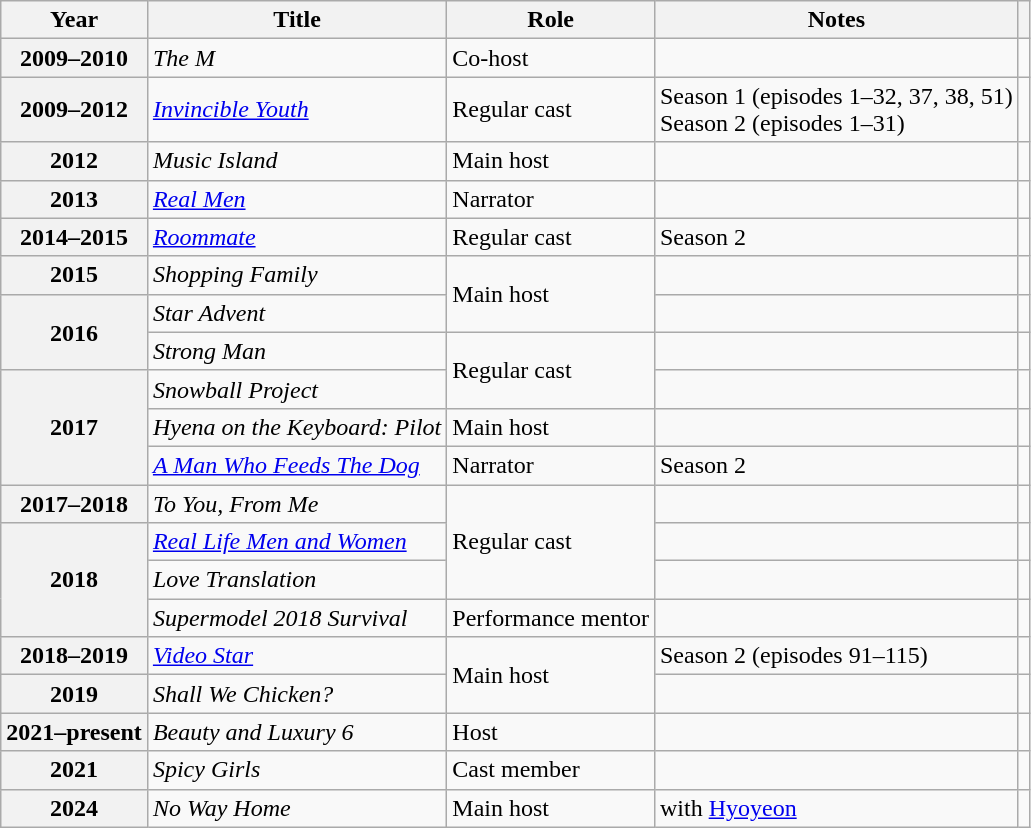<table class="wikitable plainrowheaders sortable">
<tr>
<th scope="col">Year</th>
<th scope="col">Title</th>
<th scope="col">Role</th>
<th scope="col">Notes</th>
<th scope="col" class="unsortable"></th>
</tr>
<tr>
<th scope="row">2009–2010</th>
<td><em>The M</em></td>
<td>Co-host</td>
<td></td>
<td style="text-align:center"></td>
</tr>
<tr>
<th scope="row">2009–2012</th>
<td><em><a href='#'>Invincible Youth</a></em></td>
<td>Regular cast</td>
<td>Season 1 (episodes 1–32, 37, 38, 51)<br>Season 2 (episodes 1–31)</td>
<td style="text-align:center"></td>
</tr>
<tr>
<th scope="row">2012</th>
<td><em>Music Island</em></td>
<td>Main host</td>
<td></td>
<td style="text-align:center"></td>
</tr>
<tr>
<th scope="row">2013</th>
<td><em><a href='#'>Real Men</a></em></td>
<td>Narrator</td>
<td></td>
<td style="text-align:center"></td>
</tr>
<tr>
<th scope="row">2014–2015</th>
<td><em><a href='#'>Roommate</a></em></td>
<td>Regular cast</td>
<td>Season 2</td>
<td style="text-align:center"></td>
</tr>
<tr>
<th scope="row">2015</th>
<td><em>Shopping Family</em></td>
<td rowspan="2">Main host</td>
<td></td>
<td style="text-align:center"></td>
</tr>
<tr>
<th scope="row" rowspan="2">2016</th>
<td><em>Star Advent</em></td>
<td></td>
<td style="text-align:center"></td>
</tr>
<tr>
<td><em>Strong Man</em></td>
<td rowspan="2">Regular cast</td>
<td></td>
<td style="text-align:center"></td>
</tr>
<tr>
<th scope="row" rowspan="3">2017</th>
<td><em>Snowball Project</em></td>
<td></td>
<td style="text-align:center"></td>
</tr>
<tr>
<td><em>Hyena on the Keyboard: Pilot</em></td>
<td>Main host</td>
<td></td>
<td style="text-align:center"></td>
</tr>
<tr>
<td><em><a href='#'>A Man Who Feeds The Dog</a></em></td>
<td>Narrator</td>
<td>Season 2</td>
<td style="text-align:center"></td>
</tr>
<tr>
<th scope="row">2017–2018</th>
<td><em>To You, From Me</em></td>
<td rowspan="3">Regular cast</td>
<td></td>
<td style="text-align:center"></td>
</tr>
<tr>
<th scope="row" rowspan="3">2018</th>
<td><em><a href='#'>Real Life Men and Women</a></em></td>
<td></td>
<td style="text-align:center"></td>
</tr>
<tr>
<td><em>Love Translation</em></td>
<td></td>
<td style="text-align:center"></td>
</tr>
<tr>
<td><em>Supermodel 2018 Survival</em></td>
<td>Performance mentor</td>
<td></td>
<td style="text-align:center"></td>
</tr>
<tr>
<th scope="row">2018–2019</th>
<td><em><a href='#'>Video Star</a></em></td>
<td rowspan="2">Main host</td>
<td>Season 2 (episodes 91–115)</td>
<td style="text-align:center"></td>
</tr>
<tr>
<th scope="row">2019</th>
<td><em>Shall We Chicken?</em></td>
<td></td>
<td style="text-align:center"></td>
</tr>
<tr>
<th scope="row">2021–present</th>
<td><em>Beauty and Luxury 6</em></td>
<td>Host</td>
<td></td>
<td style="text-align:center"></td>
</tr>
<tr>
<th scope="row">2021</th>
<td><em>Spicy Girls</em></td>
<td>Cast member</td>
<td></td>
<td style="text-align:center"></td>
</tr>
<tr>
<th scope="row">2024</th>
<td><em>No Way Home</em></td>
<td>Main host</td>
<td>with <a href='#'>Hyoyeon</a></td>
<td style="text-align:center"></td>
</tr>
</table>
